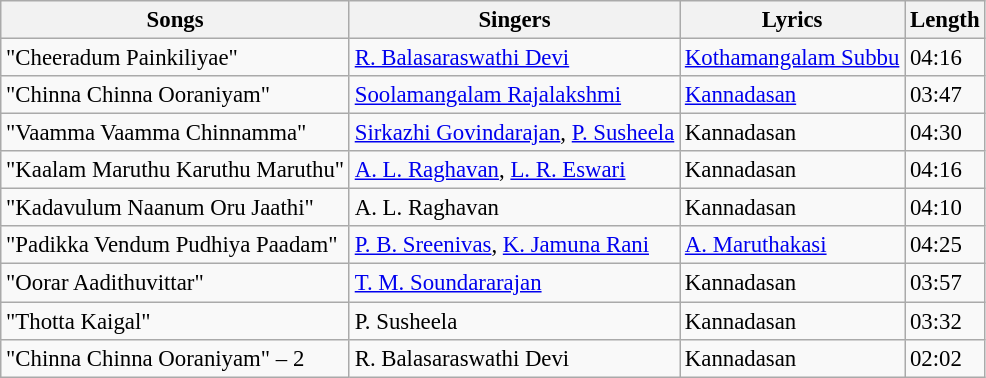<table class="wikitable" style="font-size:95%;">
<tr>
<th>Songs</th>
<th>Singers</th>
<th>Lyrics</th>
<th>Length</th>
</tr>
<tr>
<td>"Cheeradum Painkiliyae"</td>
<td><a href='#'>R. Balasaraswathi Devi</a></td>
<td><a href='#'>Kothamangalam Subbu</a></td>
<td>04:16</td>
</tr>
<tr>
<td>"Chinna Chinna Ooraniyam"</td>
<td><a href='#'>Soolamangalam Rajalakshmi</a></td>
<td><a href='#'>Kannadasan</a></td>
<td>03:47</td>
</tr>
<tr>
<td>"Vaamma Vaamma Chinnamma"</td>
<td><a href='#'>Sirkazhi Govindarajan</a>, <a href='#'>P. Susheela</a></td>
<td>Kannadasan</td>
<td>04:30</td>
</tr>
<tr>
<td>"Kaalam Maruthu Karuthu Maruthu"</td>
<td><a href='#'>A. L. Raghavan</a>, <a href='#'>L. R. Eswari</a></td>
<td>Kannadasan</td>
<td>04:16</td>
</tr>
<tr>
<td>"Kadavulum Naanum Oru Jaathi"</td>
<td>A. L. Raghavan</td>
<td>Kannadasan</td>
<td>04:10</td>
</tr>
<tr>
<td>"Padikka Vendum Pudhiya Paadam"</td>
<td><a href='#'>P. B. Sreenivas</a>, <a href='#'>K. Jamuna Rani</a></td>
<td><a href='#'>A. Maruthakasi</a></td>
<td>04:25</td>
</tr>
<tr>
<td>"Oorar Aadithuvittar"</td>
<td><a href='#'>T. M. Soundararajan</a></td>
<td>Kannadasan</td>
<td>03:57</td>
</tr>
<tr>
<td>"Thotta Kaigal"</td>
<td>P. Susheela</td>
<td>Kannadasan</td>
<td>03:32</td>
</tr>
<tr>
<td>"Chinna Chinna Ooraniyam" – 2</td>
<td>R. Balasaraswathi Devi</td>
<td>Kannadasan</td>
<td>02:02</td>
</tr>
</table>
